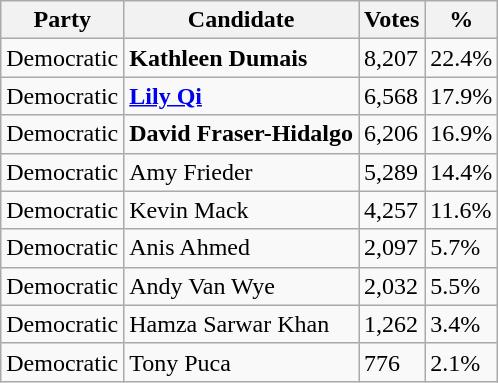<table class="wikitable">
<tr>
<th>Party</th>
<th>Candidate</th>
<th>Votes</th>
<th>%</th>
</tr>
<tr>
<td>Democratic</td>
<td><strong>Kathleen Dumais</strong></td>
<td>8,207</td>
<td>22.4%</td>
</tr>
<tr>
<td>Democratic</td>
<td><strong><a href='#'>Lily Qi</a></strong></td>
<td>6,568</td>
<td>17.9%</td>
</tr>
<tr>
<td>Democratic</td>
<td><strong>David Fraser-Hidalgo</strong></td>
<td>6,206</td>
<td>16.9%</td>
</tr>
<tr>
<td>Democratic</td>
<td>Amy Frieder</td>
<td>5,289</td>
<td>14.4%</td>
</tr>
<tr>
<td>Democratic</td>
<td>Kevin Mack</td>
<td>4,257</td>
<td>11.6%</td>
</tr>
<tr>
<td>Democratic</td>
<td>Anis Ahmed</td>
<td>2,097</td>
<td>5.7%</td>
</tr>
<tr>
<td>Democratic</td>
<td>Andy Van Wye</td>
<td>2,032</td>
<td>5.5%</td>
</tr>
<tr>
<td>Democratic</td>
<td>Hamza Sarwar Khan</td>
<td>1,262</td>
<td>3.4%</td>
</tr>
<tr>
<td>Democratic</td>
<td>Tony Puca</td>
<td>776</td>
<td>2.1%</td>
</tr>
</table>
